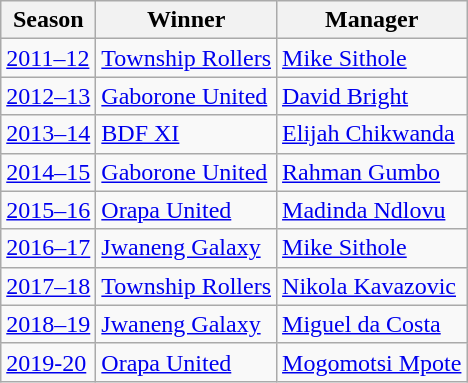<table class="wikitable sortable">
<tr>
<th>Season</th>
<th>Winner</th>
<th>Manager</th>
</tr>
<tr>
<td><a href='#'>2011–12</a></td>
<td><a href='#'>Township Rollers</a></td>
<td> <a href='#'>Mike Sithole</a></td>
</tr>
<tr>
<td><a href='#'>2012–13</a></td>
<td><a href='#'>Gaborone United</a></td>
<td> <a href='#'>David Bright</a></td>
</tr>
<tr>
<td><a href='#'>2013–14</a></td>
<td><a href='#'>BDF XI</a></td>
<td> <a href='#'>Elijah Chikwanda</a></td>
</tr>
<tr>
<td><a href='#'>2014–15</a></td>
<td><a href='#'>Gaborone United</a></td>
<td> <a href='#'>Rahman Gumbo</a></td>
</tr>
<tr>
<td><a href='#'>2015–16</a></td>
<td><a href='#'>Orapa United</a></td>
<td> <a href='#'>Madinda Ndlovu</a></td>
</tr>
<tr>
<td><a href='#'>2016–17</a></td>
<td><a href='#'>Jwaneng Galaxy</a></td>
<td> <a href='#'>Mike Sithole</a></td>
</tr>
<tr>
<td><a href='#'>2017–18</a></td>
<td><a href='#'>Township Rollers</a></td>
<td> <a href='#'>Nikola Kavazovic</a></td>
</tr>
<tr>
<td><a href='#'>2018–19</a></td>
<td><a href='#'>Jwaneng Galaxy</a></td>
<td> <a href='#'>Miguel da Costa</a></td>
</tr>
<tr>
<td><a href='#'>2019-20</a></td>
<td><a href='#'>Orapa United</a></td>
<td> <a href='#'>Mogomotsi Mpote</a></td>
</tr>
</table>
